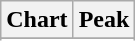<table class="wikitable sortable plainrowheaders">
<tr>
<th scope="col">Chart</th>
<th scope="col">Peak</th>
</tr>
<tr>
</tr>
<tr>
</tr>
<tr>
</tr>
<tr>
</tr>
<tr>
</tr>
<tr>
</tr>
<tr>
</tr>
<tr>
</tr>
<tr>
</tr>
<tr>
</tr>
<tr>
</tr>
<tr>
</tr>
<tr>
</tr>
<tr>
</tr>
<tr>
</tr>
<tr>
</tr>
<tr>
</tr>
<tr>
</tr>
<tr>
</tr>
<tr>
</tr>
<tr>
</tr>
<tr>
</tr>
<tr>
</tr>
<tr>
</tr>
<tr>
</tr>
<tr>
</tr>
</table>
